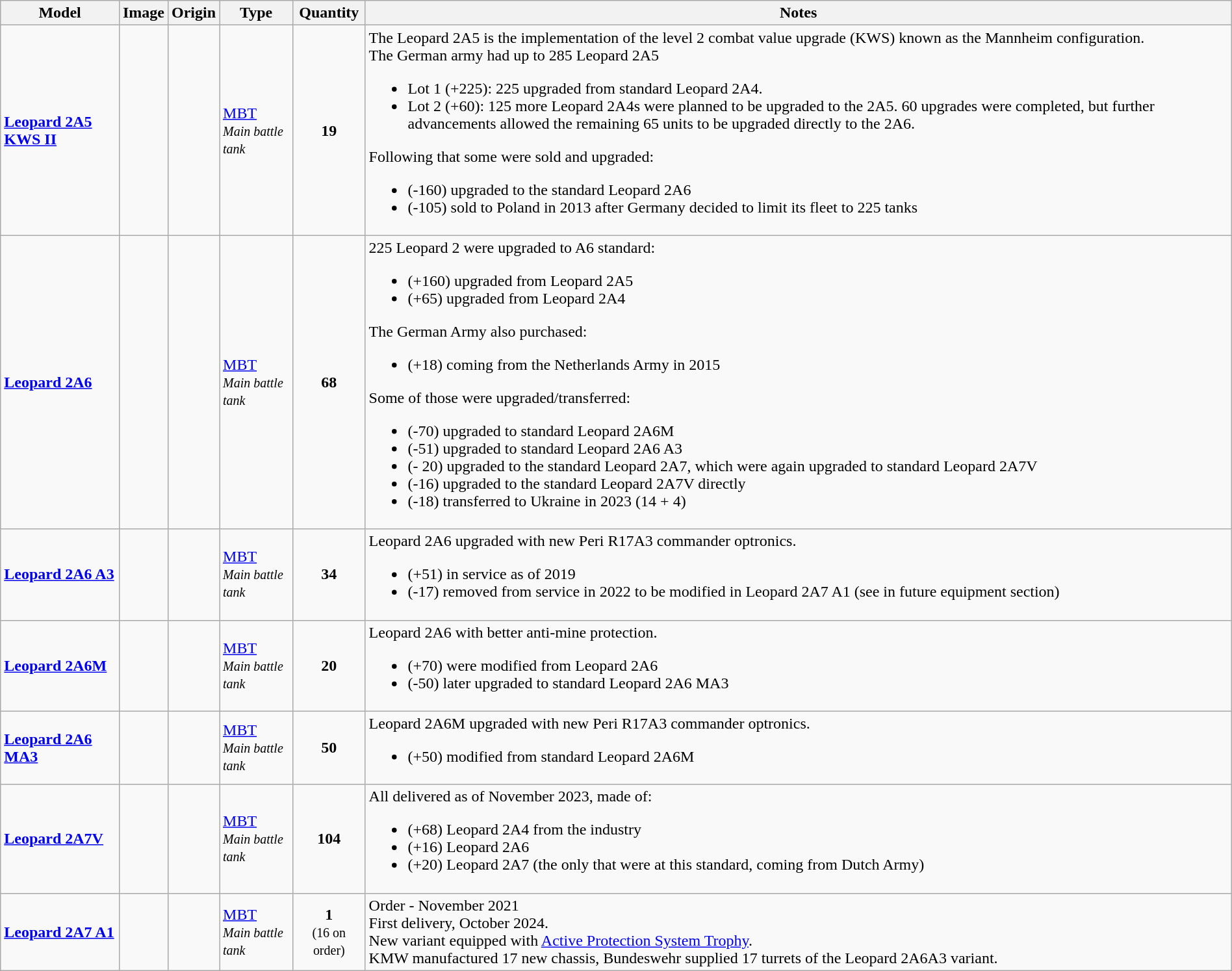<table class="wikitable sortable" style="width:100%;">
<tr>
<th>Model</th>
<th>Image</th>
<th>Origin</th>
<th>Type</th>
<th>Quantity</th>
<th>Notes</th>
</tr>
<tr>
<td><strong><a href='#'>Leopard 2A5 KWS II</a></strong></td>
<td></td>
<td><small></small></td>
<td><a href='#'>MBT</a><br><em><small>Main battle tank</small></em></td>
<td style="text-align: center;"><strong>19</strong></td>
<td>The Leopard 2A5 is the implementation of the level 2 combat value upgrade (KWS) known as the Mannheim configuration.<br>The German army had up to 285 Leopard 2A5<ul><li>Lot 1 (+225): 225 upgraded from standard Leopard 2A4.</li><li>Lot 2 (+60): 125 more Leopard 2A4s were planned to be upgraded to the 2A5. 60 upgrades were completed, but further advancements allowed the remaining 65 units to be upgraded directly to the 2A6.</li></ul>Following that some were sold and upgraded:<ul><li>(-160) upgraded to the standard Leopard 2A6</li><li>(-105) sold to Poland in 2013 after Germany decided to limit its fleet to 225 tanks</li></ul></td>
</tr>
<tr>
<td><strong><a href='#'>Leopard 2A6</a></strong></td>
<td></td>
<td><small></small></td>
<td><a href='#'>MBT</a><br><em><small>Main battle tank</small></em></td>
<td style="text-align: center;"><strong>68</strong></td>
<td>225 Leopard 2 were upgraded to A6 standard:<br><ul><li>(+160) upgraded from Leopard 2A5</li><li>(+65) upgraded from Leopard 2A4</li></ul>The German Army also purchased:<ul><li>(+18) coming from the Netherlands Army in 2015</li></ul>Some of those were upgraded/transferred:<ul><li>(-70) upgraded to standard Leopard 2A6M</li><li>(-51) upgraded to standard Leopard 2A6 A3</li><li>(- 20) upgraded to the standard Leopard 2A7, which were again upgraded to standard Leopard 2A7V</li><li>(-16) upgraded to the standard Leopard 2A7V directly</li><li>(-18) transferred to Ukraine in 2023 (14 + 4)</li></ul></td>
</tr>
<tr>
<td><strong><a href='#'>Leopard 2A6 A3</a></strong></td>
<td></td>
<td><small></small></td>
<td><a href='#'>MBT</a><br><em><small>Main battle tank</small></em></td>
<td style="text-align: center;"><strong>34</strong></td>
<td>Leopard 2A6 upgraded with new Peri R17A3 commander optronics.<br><ul><li>(+51) in service as of 2019</li><li>(-17) removed from service in 2022 to be modified in Leopard 2A7 A1 (see in future equipment section)</li></ul></td>
</tr>
<tr>
<td><strong><a href='#'>Leopard 2A6M</a></strong></td>
<td></td>
<td><small></small></td>
<td><a href='#'>MBT</a><br><em><small>Main battle tank</small></em></td>
<td style="text-align: center;"><strong>20</strong></td>
<td>Leopard 2A6 with better anti-mine protection.<br><ul><li>(+70) were modified from Leopard 2A6</li><li>(-50) later upgraded to standard Leopard 2A6 MA3</li></ul></td>
</tr>
<tr>
<td><strong><a href='#'>Leopard 2A6 MA3</a></strong></td>
<td></td>
<td><small></small></td>
<td><a href='#'>MBT</a><br><em><small>Main battle tank</small></em></td>
<td style="text-align: center;"><strong>50</strong></td>
<td>Leopard 2A6M upgraded with new Peri R17A3 commander optronics.<br><ul><li>(+50) modified from standard Leopard 2A6M</li></ul></td>
</tr>
<tr>
<td><strong><a href='#'>Leopard 2A7V</a></strong></td>
<td></td>
<td><small></small></td>
<td><a href='#'>MBT</a><br><em><small>Main battle tank</small></em></td>
<td style="text-align: center;"><strong>104</strong></td>
<td>All delivered as of November 2023, made of:<br><ul><li>(+68) Leopard 2A4 from the industry</li><li>(+16) Leopard 2A6</li><li>(+20) Leopard 2A7 (the only that were at this standard, coming from Dutch Army)</li></ul></td>
</tr>
<tr>
<td><a href='#'><strong>Leopard 2A7 A1</strong></a></td>
<td></td>
<td><small></small></td>
<td><a href='#'>MBT</a><br><em><small>Main battle tank</small></em></td>
<td style="text-align: center;"><strong>1</strong><br><small>(16 on order)</small></td>
<td>Order - November 2021<br>First delivery, October 2024.<br>New variant equipped with <a href='#'>Active Protection System Trophy</a>.<br>KMW manufactured 17 new chassis, Bundeswehr supplied 17 turrets of the Leopard 2A6A3 variant.</td>
</tr>
</table>
